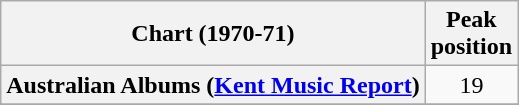<table class="wikitable sortable plainrowheaders">
<tr>
<th>Chart (1970-71)</th>
<th>Peak<br>position</th>
</tr>
<tr>
<th scope="row">Australian Albums (<a href='#'>Kent Music Report</a>)</th>
<td align="center">19</td>
</tr>
<tr>
</tr>
<tr>
</tr>
<tr>
</tr>
<tr>
</tr>
</table>
